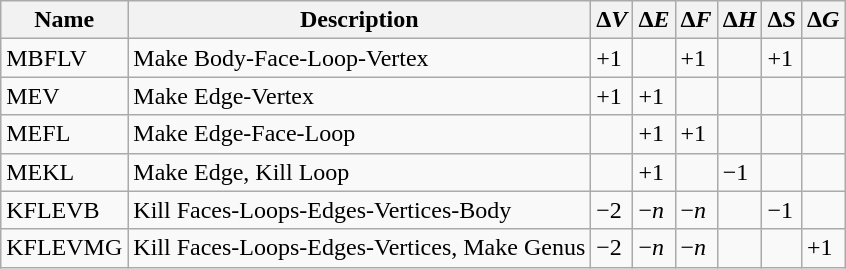<table class="wikitable">
<tr>
<th>Name</th>
<th>Description</th>
<th>Δ<em>V</em></th>
<th>Δ<em>E</em></th>
<th>Δ<em>F</em></th>
<th>Δ<em>H</em></th>
<th>Δ<em>S</em></th>
<th>Δ<em>G</em></th>
</tr>
<tr>
<td>MBFLV</td>
<td>Make Body-Face-Loop-Vertex</td>
<td>+1</td>
<td></td>
<td>+1</td>
<td></td>
<td>+1</td>
<td></td>
</tr>
<tr>
<td>MEV</td>
<td>Make Edge-Vertex</td>
<td>+1</td>
<td>+1</td>
<td></td>
<td></td>
<td></td>
<td></td>
</tr>
<tr>
<td>MEFL</td>
<td>Make Edge-Face-Loop</td>
<td></td>
<td>+1</td>
<td>+1</td>
<td></td>
<td></td>
<td></td>
</tr>
<tr>
<td>MEKL</td>
<td>Make Edge, Kill Loop</td>
<td></td>
<td>+1</td>
<td></td>
<td>−1</td>
<td></td>
<td></td>
</tr>
<tr>
<td>KFLEVB</td>
<td>Kill Faces-Loops-Edges-Vertices-Body</td>
<td>−2</td>
<td>−<em>n</em></td>
<td>−<em>n</em></td>
<td></td>
<td>−1</td>
<td></td>
</tr>
<tr>
<td>KFLEVMG</td>
<td>Kill Faces-Loops-Edges-Vertices, Make Genus</td>
<td>−2</td>
<td>−<em>n</em></td>
<td>−<em>n</em></td>
<td></td>
<td></td>
<td>+1</td>
</tr>
</table>
